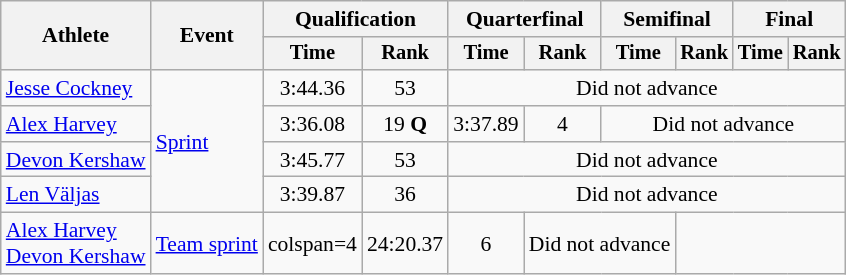<table class="wikitable" style="font-size:90%">
<tr>
<th rowspan="2">Athlete</th>
<th rowspan="2">Event</th>
<th colspan="2">Qualification</th>
<th colspan="2">Quarterfinal</th>
<th colspan="2">Semifinal</th>
<th colspan="2">Final</th>
</tr>
<tr style="font-size:95%">
<th>Time</th>
<th>Rank</th>
<th>Time</th>
<th>Rank</th>
<th>Time</th>
<th>Rank</th>
<th>Time</th>
<th>Rank</th>
</tr>
<tr align=center>
<td align=left><a href='#'>Jesse Cockney</a></td>
<td align=left rowspan=4><a href='#'>Sprint</a></td>
<td>3:44.36</td>
<td>53</td>
<td colspan=6>Did not advance</td>
</tr>
<tr align=center>
<td align=left><a href='#'>Alex Harvey</a></td>
<td>3:36.08</td>
<td>19 <strong>Q</strong></td>
<td>3:37.89</td>
<td>4</td>
<td colspan=4>Did not advance</td>
</tr>
<tr align=center>
<td align=left><a href='#'>Devon Kershaw</a></td>
<td>3:45.77</td>
<td>53</td>
<td colspan=6>Did not advance</td>
</tr>
<tr align=center>
<td align=left><a href='#'>Len Väljas</a></td>
<td>3:39.87</td>
<td>36</td>
<td colspan=6>Did not advance</td>
</tr>
<tr align=center>
<td align=left><a href='#'>Alex Harvey</a><br><a href='#'>Devon Kershaw</a></td>
<td align=left><a href='#'>Team sprint</a></td>
<td>colspan=4 </td>
<td>24:20.37</td>
<td>6</td>
<td colspan=2>Did not advance</td>
</tr>
</table>
